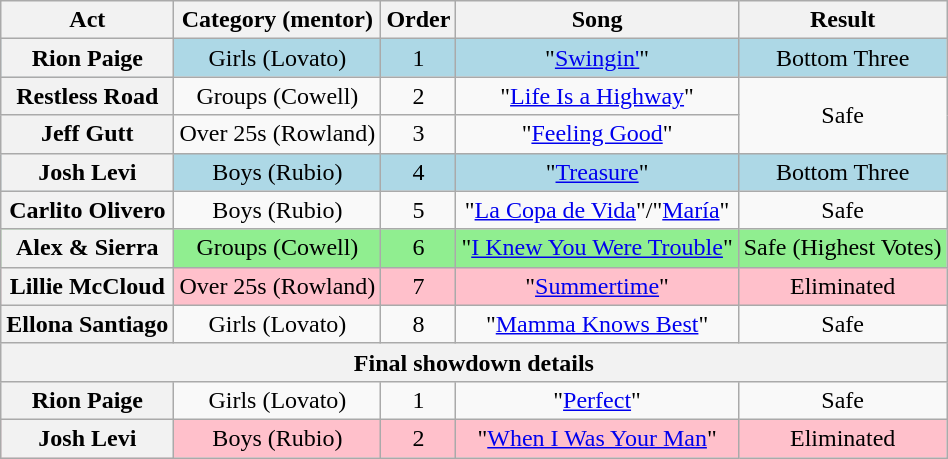<table class="wikitable plainrowheaders" style="text-align:center;">
<tr>
<th scope="col">Act</th>
<th scope="col">Category (mentor)</th>
<th scope="col">Order</th>
<th scope="col">Song</th>
<th scope="col">Result</th>
</tr>
<tr style="background:lightblue;">
<th scope="row">Rion Paige</th>
<td>Girls (Lovato)</td>
<td>1</td>
<td>"<a href='#'>Swingin'</a>"</td>
<td>Bottom Three</td>
</tr>
<tr>
<th scope="row">Restless Road</th>
<td>Groups (Cowell)</td>
<td>2</td>
<td>"<a href='#'>Life Is a Highway</a>"</td>
<td rowspan=2>Safe</td>
</tr>
<tr>
<th scope="row">Jeff Gutt</th>
<td>Over 25s (Rowland)</td>
<td>3</td>
<td>"<a href='#'>Feeling Good</a>"</td>
</tr>
<tr style="background:lightblue;">
<th scope="row">Josh Levi</th>
<td>Boys (Rubio)</td>
<td>4</td>
<td>"<a href='#'>Treasure</a>"</td>
<td>Bottom Three</td>
</tr>
<tr>
<th scope="row">Carlito Olivero</th>
<td>Boys (Rubio)</td>
<td>5</td>
<td>"<a href='#'>La Copa de Vida</a>"/"<a href='#'>María</a>"</td>
<td>Safe</td>
</tr>
<tr style="background:lightgreen;">
<th scope="row">Alex & Sierra</th>
<td>Groups (Cowell)</td>
<td>6</td>
<td>"<a href='#'>I Knew You Were Trouble</a>"</td>
<td>Safe (Highest Votes)</td>
</tr>
<tr style="background:pink;">
<th scope="row">Lillie McCloud</th>
<td>Over 25s (Rowland)</td>
<td>7</td>
<td>"<a href='#'>Summertime</a>"</td>
<td>Eliminated</td>
</tr>
<tr>
<th scope="row">Ellona Santiago</th>
<td>Girls (Lovato)</td>
<td>8</td>
<td>"<a href='#'>Mamma Knows Best</a>"</td>
<td>Safe</td>
</tr>
<tr>
<th colspan=5>Final showdown details</th>
</tr>
<tr>
<th scope=row>Rion Paige</th>
<td>Girls (Lovato)</td>
<td>1</td>
<td>"<a href='#'>Perfect</a>"</td>
<td>Safe</td>
</tr>
<tr style="background:pink;">
<th scope=row>Josh Levi</th>
<td>Boys (Rubio)</td>
<td>2</td>
<td>"<a href='#'>When I Was Your Man</a>"</td>
<td>Eliminated</td>
</tr>
</table>
